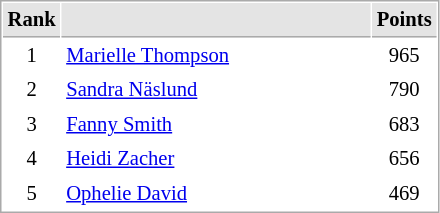<table cellspacing="1" cellpadding="3" style="border:1px solid #aaa; font-size:86%;">
<tr style="background:#e4e4e4;">
<th style="border-bottom:1px solid #aaa; width:10px;">Rank</th>
<th style="border-bottom:1px solid #aaa; width:200px;"></th>
<th style="border-bottom:1px solid #aaa; width:20px;">Points</th>
</tr>
<tr>
<td align=center>1</td>
<td> <a href='#'>Marielle Thompson</a></td>
<td align=center>965</td>
</tr>
<tr>
<td align=center>2</td>
<td> <a href='#'>Sandra Näslund</a></td>
<td align=center>790</td>
</tr>
<tr>
<td align=center>3</td>
<td> <a href='#'>Fanny Smith</a></td>
<td align=center>683</td>
</tr>
<tr>
<td align=center>4</td>
<td> <a href='#'>Heidi Zacher</a></td>
<td align=center>656</td>
</tr>
<tr>
<td align=center>5</td>
<td> <a href='#'>Ophelie David</a></td>
<td align=center>469</td>
</tr>
</table>
